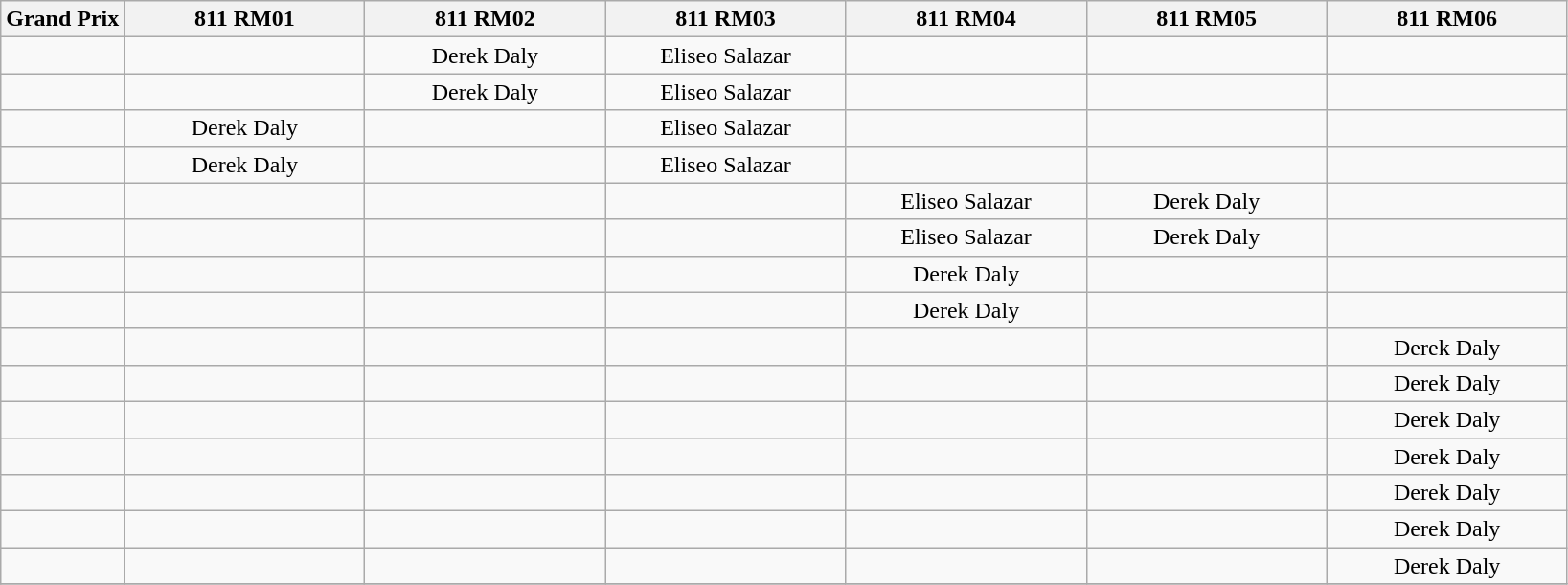<table class="wikitable" style="text-align:center">
<tr class="hintergrundfarbe5">
<th>Grand Prix</th>
<th style="width:10em">811 RM01</th>
<th style="width:10em">811 RM02</th>
<th style="width:10em">811 RM03</th>
<th style="width:10em">811 RM04</th>
<th style="width:10em">811 RM05</th>
<th style="width:10em">811 RM06</th>
</tr>
<tr>
<td align="left"></td>
<td></td>
<td>Derek Daly</td>
<td>Eliseo Salazar</td>
<td></td>
<td></td>
<td></td>
</tr>
<tr>
<td align="left"></td>
<td></td>
<td>Derek Daly</td>
<td>Eliseo Salazar</td>
<td></td>
<td></td>
<td></td>
</tr>
<tr>
<td align="left"></td>
<td>Derek Daly</td>
<td></td>
<td>Eliseo Salazar</td>
<td></td>
<td></td>
<td></td>
</tr>
<tr>
<td align="left"></td>
<td>Derek Daly</td>
<td></td>
<td>Eliseo Salazar</td>
<td></td>
<td></td>
<td></td>
</tr>
<tr>
<td align="left"></td>
<td></td>
<td></td>
<td></td>
<td>Eliseo Salazar</td>
<td>Derek Daly</td>
<td></td>
</tr>
<tr>
<td align="left"></td>
<td></td>
<td></td>
<td></td>
<td>Eliseo Salazar</td>
<td>Derek Daly</td>
<td></td>
</tr>
<tr>
<td align="left"></td>
<td></td>
<td></td>
<td></td>
<td>Derek Daly</td>
<td></td>
<td></td>
</tr>
<tr>
<td align="left"></td>
<td></td>
<td></td>
<td></td>
<td>Derek Daly</td>
<td></td>
<td></td>
</tr>
<tr>
<td align="left"></td>
<td></td>
<td></td>
<td></td>
<td></td>
<td></td>
<td>Derek Daly</td>
</tr>
<tr>
<td align="left"></td>
<td></td>
<td></td>
<td></td>
<td></td>
<td></td>
<td>Derek Daly</td>
</tr>
<tr>
<td align="left"></td>
<td></td>
<td></td>
<td></td>
<td></td>
<td></td>
<td>Derek Daly</td>
</tr>
<tr>
<td align="left"></td>
<td></td>
<td></td>
<td></td>
<td></td>
<td></td>
<td>Derek Daly</td>
</tr>
<tr>
<td align="left"></td>
<td></td>
<td></td>
<td></td>
<td></td>
<td></td>
<td>Derek Daly</td>
</tr>
<tr>
<td align="left"></td>
<td></td>
<td></td>
<td></td>
<td></td>
<td></td>
<td>Derek Daly</td>
</tr>
<tr>
<td align="left"></td>
<td></td>
<td></td>
<td></td>
<td></td>
<td></td>
<td>Derek Daly</td>
</tr>
<tr>
</tr>
</table>
